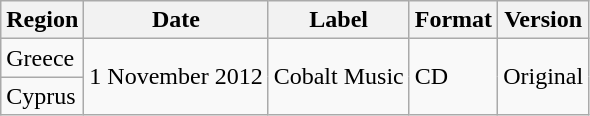<table class="sortable wikitable">
<tr>
<th>Region</th>
<th>Date</th>
<th>Label</th>
<th>Format</th>
<th>Version</th>
</tr>
<tr>
<td>Greece</td>
<td rowspan="2">1 November 2012</td>
<td rowspan="2">Cobalt Music</td>
<td rowspan="2">CD</td>
<td rowspan="2">Original</td>
</tr>
<tr>
<td>Cyprus</td>
</tr>
</table>
